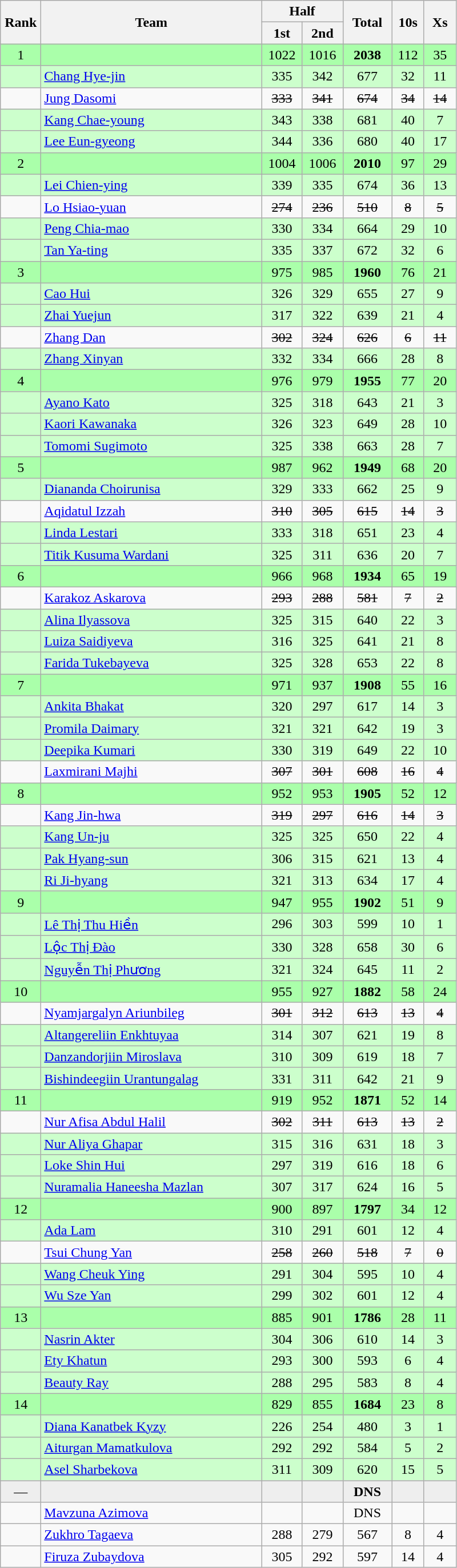<table class="wikitable" style="text-align:center">
<tr>
<th rowspan=2 width=40>Rank</th>
<th rowspan=2 width=250>Team</th>
<th colspan=2>Half</th>
<th rowspan=2 width=50>Total</th>
<th rowspan=2 width=30>10s</th>
<th rowspan=2 width=30>Xs</th>
</tr>
<tr>
<th width=40>1st</th>
<th width=40>2nd</th>
</tr>
<tr bgcolor=aaffaa>
<td>1</td>
<td align=left></td>
<td>1022</td>
<td>1016</td>
<td><strong>2038</strong></td>
<td>112</td>
<td>35</td>
</tr>
<tr bgcolor=ccffcc>
<td></td>
<td align=left><a href='#'>Chang Hye-jin</a></td>
<td>335</td>
<td>342</td>
<td>677</td>
<td>32</td>
<td>11</td>
</tr>
<tr>
<td></td>
<td align=left><a href='#'>Jung Dasomi</a></td>
<td><s>333</s></td>
<td><s>341</s></td>
<td><s>674</s></td>
<td><s>34</s></td>
<td><s>14</s></td>
</tr>
<tr bgcolor=ccffcc>
<td></td>
<td align=left><a href='#'>Kang Chae-young</a></td>
<td>343</td>
<td>338</td>
<td>681</td>
<td>40</td>
<td>7</td>
</tr>
<tr bgcolor=ccffcc>
<td></td>
<td align=left><a href='#'>Lee Eun-gyeong</a></td>
<td>344</td>
<td>336</td>
<td>680</td>
<td>40</td>
<td>17</td>
</tr>
<tr bgcolor=aaffaa>
<td>2</td>
<td align=left></td>
<td>1004</td>
<td>1006</td>
<td><strong>2010</strong></td>
<td>97</td>
<td>29</td>
</tr>
<tr bgcolor=ccffcc>
<td></td>
<td align=left><a href='#'>Lei Chien-ying</a></td>
<td>339</td>
<td>335</td>
<td>674</td>
<td>36</td>
<td>13</td>
</tr>
<tr>
<td></td>
<td align=left><a href='#'>Lo Hsiao-yuan</a></td>
<td><s>274</s></td>
<td><s>236</s></td>
<td><s>510</s></td>
<td><s>8</s></td>
<td><s>5</s></td>
</tr>
<tr bgcolor=ccffcc>
<td></td>
<td align=left><a href='#'>Peng Chia-mao</a></td>
<td>330</td>
<td>334</td>
<td>664</td>
<td>29</td>
<td>10</td>
</tr>
<tr bgcolor=ccffcc>
<td></td>
<td align=left><a href='#'>Tan Ya-ting</a></td>
<td>335</td>
<td>337</td>
<td>672</td>
<td>32</td>
<td>6</td>
</tr>
<tr bgcolor=aaffaa>
<td>3</td>
<td align=left></td>
<td>975</td>
<td>985</td>
<td><strong>1960</strong></td>
<td>76</td>
<td>21</td>
</tr>
<tr bgcolor=ccffcc>
<td></td>
<td align=left><a href='#'>Cao Hui</a></td>
<td>326</td>
<td>329</td>
<td>655</td>
<td>27</td>
<td>9</td>
</tr>
<tr bgcolor=ccffcc>
<td></td>
<td align=left><a href='#'>Zhai Yuejun</a></td>
<td>317</td>
<td>322</td>
<td>639</td>
<td>21</td>
<td>4</td>
</tr>
<tr>
<td></td>
<td align=left><a href='#'>Zhang Dan</a></td>
<td><s>302</s></td>
<td><s>324</s></td>
<td><s>626</s></td>
<td><s>6</s></td>
<td><s>11</s></td>
</tr>
<tr bgcolor=ccffcc>
<td></td>
<td align=left><a href='#'>Zhang Xinyan</a></td>
<td>332</td>
<td>334</td>
<td>666</td>
<td>28</td>
<td>8</td>
</tr>
<tr bgcolor=aaffaa>
<td>4</td>
<td align=left></td>
<td>976</td>
<td>979</td>
<td><strong>1955</strong></td>
<td>77</td>
<td>20</td>
</tr>
<tr bgcolor=ccffcc>
<td></td>
<td align=left><a href='#'>Ayano Kato</a></td>
<td>325</td>
<td>318</td>
<td>643</td>
<td>21</td>
<td>3</td>
</tr>
<tr bgcolor=ccffcc>
<td></td>
<td align=left><a href='#'>Kaori Kawanaka</a></td>
<td>326</td>
<td>323</td>
<td>649</td>
<td>28</td>
<td>10</td>
</tr>
<tr bgcolor=ccffcc>
<td></td>
<td align=left><a href='#'>Tomomi Sugimoto</a></td>
<td>325</td>
<td>338</td>
<td>663</td>
<td>28</td>
<td>7</td>
</tr>
<tr bgcolor=aaffaa>
<td>5</td>
<td align=left></td>
<td>987</td>
<td>962</td>
<td><strong>1949</strong></td>
<td>68</td>
<td>20</td>
</tr>
<tr bgcolor=ccffcc>
<td></td>
<td align=left><a href='#'>Diananda Choirunisa</a></td>
<td>329</td>
<td>333</td>
<td>662</td>
<td>25</td>
<td>9</td>
</tr>
<tr>
<td></td>
<td align=left><a href='#'>Aqidatul Izzah</a></td>
<td><s>310</s></td>
<td><s>305</s></td>
<td><s>615</s></td>
<td><s>14</s></td>
<td><s>3</s></td>
</tr>
<tr bgcolor=ccffcc>
<td></td>
<td align=left><a href='#'>Linda Lestari</a></td>
<td>333</td>
<td>318</td>
<td>651</td>
<td>23</td>
<td>4</td>
</tr>
<tr bgcolor=ccffcc>
<td></td>
<td align=left><a href='#'>Titik Kusuma Wardani</a></td>
<td>325</td>
<td>311</td>
<td>636</td>
<td>20</td>
<td>7</td>
</tr>
<tr bgcolor=aaffaa>
<td>6</td>
<td align=left></td>
<td>966</td>
<td>968</td>
<td><strong>1934</strong></td>
<td>65</td>
<td>19</td>
</tr>
<tr>
<td></td>
<td align=left><a href='#'>Karakoz Askarova</a></td>
<td><s>293</s></td>
<td><s>288</s></td>
<td><s>581</s></td>
<td><s>7</s></td>
<td><s>2</s></td>
</tr>
<tr bgcolor=ccffcc>
<td></td>
<td align=left><a href='#'>Alina Ilyassova</a></td>
<td>325</td>
<td>315</td>
<td>640</td>
<td>22</td>
<td>3</td>
</tr>
<tr bgcolor=ccffcc>
<td></td>
<td align=left><a href='#'>Luiza Saidiyeva</a></td>
<td>316</td>
<td>325</td>
<td>641</td>
<td>21</td>
<td>8</td>
</tr>
<tr bgcolor=ccffcc>
<td></td>
<td align=left><a href='#'>Farida Tukebayeva</a></td>
<td>325</td>
<td>328</td>
<td>653</td>
<td>22</td>
<td>8</td>
</tr>
<tr bgcolor=aaffaa>
<td>7</td>
<td align=left></td>
<td>971</td>
<td>937</td>
<td><strong>1908</strong></td>
<td>55</td>
<td>16</td>
</tr>
<tr bgcolor=ccffcc>
<td></td>
<td align=left><a href='#'>Ankita Bhakat</a></td>
<td>320</td>
<td>297</td>
<td>617</td>
<td>14</td>
<td>3</td>
</tr>
<tr bgcolor=ccffcc>
<td></td>
<td align=left><a href='#'>Promila Daimary</a></td>
<td>321</td>
<td>321</td>
<td>642</td>
<td>19</td>
<td>3</td>
</tr>
<tr bgcolor=ccffcc>
<td></td>
<td align=left><a href='#'>Deepika Kumari</a></td>
<td>330</td>
<td>319</td>
<td>649</td>
<td>22</td>
<td>10</td>
</tr>
<tr>
<td></td>
<td align=left><a href='#'>Laxmirani Majhi</a></td>
<td><s>307</s></td>
<td><s>301</s></td>
<td><s>608</s></td>
<td><s>16</s></td>
<td><s>4</s></td>
</tr>
<tr bgcolor=aaffaa>
<td>8</td>
<td align=left></td>
<td>952</td>
<td>953</td>
<td><strong>1905</strong></td>
<td>52</td>
<td>12</td>
</tr>
<tr>
<td></td>
<td align=left><a href='#'>Kang Jin-hwa</a></td>
<td><s>319</s></td>
<td><s>297</s></td>
<td><s>616</s></td>
<td><s>14</s></td>
<td><s>3</s></td>
</tr>
<tr bgcolor=ccffcc>
<td></td>
<td align=left><a href='#'>Kang Un-ju</a></td>
<td>325</td>
<td>325</td>
<td>650</td>
<td>22</td>
<td>4</td>
</tr>
<tr bgcolor=ccffcc>
<td></td>
<td align=left><a href='#'>Pak Hyang-sun</a></td>
<td>306</td>
<td>315</td>
<td>621</td>
<td>13</td>
<td>4</td>
</tr>
<tr bgcolor=ccffcc>
<td></td>
<td align=left><a href='#'>Ri Ji-hyang</a></td>
<td>321</td>
<td>313</td>
<td>634</td>
<td>17</td>
<td>4</td>
</tr>
<tr bgcolor=aaffaa>
<td>9</td>
<td align=left></td>
<td>947</td>
<td>955</td>
<td><strong>1902</strong></td>
<td>51</td>
<td>9</td>
</tr>
<tr bgcolor=ccffcc>
<td></td>
<td align=left><a href='#'>Lê Thị Thu Hiền</a></td>
<td>296</td>
<td>303</td>
<td>599</td>
<td>10</td>
<td>1</td>
</tr>
<tr bgcolor=ccffcc>
<td></td>
<td align=left><a href='#'>Lộc Thị Đào</a></td>
<td>330</td>
<td>328</td>
<td>658</td>
<td>30</td>
<td>6</td>
</tr>
<tr bgcolor=ccffcc>
<td></td>
<td align=left><a href='#'>Nguyễn Thị Phương</a></td>
<td>321</td>
<td>324</td>
<td>645</td>
<td>11</td>
<td>2</td>
</tr>
<tr bgcolor=aaffaa>
<td>10</td>
<td align=left></td>
<td>955</td>
<td>927</td>
<td><strong>1882</strong></td>
<td>58</td>
<td>24</td>
</tr>
<tr>
<td></td>
<td align=left><a href='#'>Nyamjargalyn Ariunbileg</a></td>
<td><s>301</s></td>
<td><s>312</s></td>
<td><s>613</s></td>
<td><s>13</s></td>
<td><s>4</s></td>
</tr>
<tr bgcolor=ccffcc>
<td></td>
<td align=left><a href='#'>Altangereliin Enkhtuyaa</a></td>
<td>314</td>
<td>307</td>
<td>621</td>
<td>19</td>
<td>8</td>
</tr>
<tr bgcolor=ccffcc>
<td></td>
<td align=left><a href='#'>Danzandorjiin Miroslava</a></td>
<td>310</td>
<td>309</td>
<td>619</td>
<td>18</td>
<td>7</td>
</tr>
<tr bgcolor=ccffcc>
<td></td>
<td align=left><a href='#'>Bishindeegiin Urantungalag</a></td>
<td>331</td>
<td>311</td>
<td>642</td>
<td>21</td>
<td>9</td>
</tr>
<tr bgcolor=aaffaa>
<td>11</td>
<td align=left></td>
<td>919</td>
<td>952</td>
<td><strong>1871</strong></td>
<td>52</td>
<td>14</td>
</tr>
<tr>
<td></td>
<td align=left><a href='#'>Nur Afisa Abdul Halil</a></td>
<td><s>302</s></td>
<td><s>311</s></td>
<td><s>613</s></td>
<td><s>13</s></td>
<td><s>2</s></td>
</tr>
<tr bgcolor=ccffcc>
<td></td>
<td align=left><a href='#'>Nur Aliya Ghapar</a></td>
<td>315</td>
<td>316</td>
<td>631</td>
<td>18</td>
<td>3</td>
</tr>
<tr bgcolor=ccffcc>
<td></td>
<td align=left><a href='#'>Loke Shin Hui</a></td>
<td>297</td>
<td>319</td>
<td>616</td>
<td>18</td>
<td>6</td>
</tr>
<tr bgcolor=ccffcc>
<td></td>
<td align=left><a href='#'>Nuramalia Haneesha Mazlan</a></td>
<td>307</td>
<td>317</td>
<td>624</td>
<td>16</td>
<td>5</td>
</tr>
<tr bgcolor=aaffaa>
<td>12</td>
<td align=left></td>
<td>900</td>
<td>897</td>
<td><strong>1797</strong></td>
<td>34</td>
<td>12</td>
</tr>
<tr bgcolor=ccffcc>
<td></td>
<td align=left><a href='#'>Ada Lam</a></td>
<td>310</td>
<td>291</td>
<td>601</td>
<td>12</td>
<td>4</td>
</tr>
<tr>
<td></td>
<td align=left><a href='#'>Tsui Chung Yan</a></td>
<td><s>258</s></td>
<td><s>260</s></td>
<td><s>518</s></td>
<td><s>7</s></td>
<td><s>0</s></td>
</tr>
<tr bgcolor=ccffcc>
<td></td>
<td align=left><a href='#'>Wang Cheuk Ying</a></td>
<td>291</td>
<td>304</td>
<td>595</td>
<td>10</td>
<td>4</td>
</tr>
<tr bgcolor=ccffcc>
<td></td>
<td align=left><a href='#'>Wu Sze Yan</a></td>
<td>299</td>
<td>302</td>
<td>601</td>
<td>12</td>
<td>4</td>
</tr>
<tr bgcolor=aaffaa>
<td>13</td>
<td align=left></td>
<td>885</td>
<td>901</td>
<td><strong>1786</strong></td>
<td>28</td>
<td>11</td>
</tr>
<tr bgcolor=ccffcc>
<td></td>
<td align=left><a href='#'>Nasrin Akter</a></td>
<td>304</td>
<td>306</td>
<td>610</td>
<td>14</td>
<td>3</td>
</tr>
<tr bgcolor=ccffcc>
<td></td>
<td align=left><a href='#'>Ety Khatun</a></td>
<td>293</td>
<td>300</td>
<td>593</td>
<td>6</td>
<td>4</td>
</tr>
<tr bgcolor=ccffcc>
<td></td>
<td align=left><a href='#'>Beauty Ray</a></td>
<td>288</td>
<td>295</td>
<td>583</td>
<td>8</td>
<td>4</td>
</tr>
<tr bgcolor=aaffaa>
<td>14</td>
<td align=left></td>
<td>829</td>
<td>855</td>
<td><strong>1684</strong></td>
<td>23</td>
<td>8</td>
</tr>
<tr bgcolor=ccffcc>
<td></td>
<td align=left><a href='#'>Diana Kanatbek Kyzy</a></td>
<td>226</td>
<td>254</td>
<td>480</td>
<td>3</td>
<td>1</td>
</tr>
<tr bgcolor=ccffcc>
<td></td>
<td align=left><a href='#'>Aiturgan Mamatkulova</a></td>
<td>292</td>
<td>292</td>
<td>584</td>
<td>5</td>
<td>2</td>
</tr>
<tr bgcolor=ccffcc>
<td></td>
<td align=left><a href='#'>Asel Sharbekova</a></td>
<td>311</td>
<td>309</td>
<td>620</td>
<td>15</td>
<td>5</td>
</tr>
<tr bgcolor=eeeeee>
<td>—</td>
<td align=left></td>
<td></td>
<td></td>
<td><strong>DNS</strong></td>
<td></td>
<td></td>
</tr>
<tr>
<td></td>
<td align=left><a href='#'>Mavzuna Azimova</a></td>
<td></td>
<td></td>
<td>DNS</td>
<td></td>
<td></td>
</tr>
<tr>
<td></td>
<td align=left><a href='#'>Zukhro Tagaeva</a></td>
<td>288</td>
<td>279</td>
<td>567</td>
<td>8</td>
<td>4</td>
</tr>
<tr>
<td></td>
<td align=left><a href='#'>Firuza Zubaydova</a></td>
<td>305</td>
<td>292</td>
<td>597</td>
<td>14</td>
<td>4</td>
</tr>
</table>
